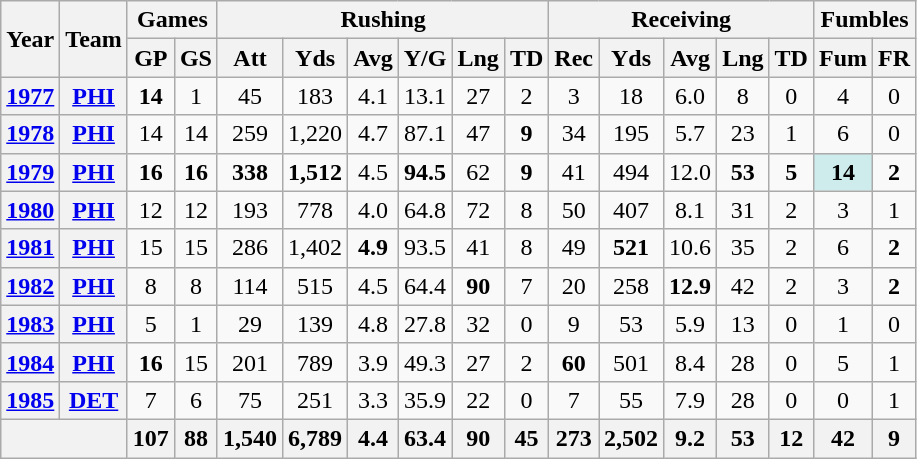<table class= "wikitable" style="text-align:center;">
<tr>
<th rowspan="2">Year</th>
<th rowspan="2">Team</th>
<th colspan="2">Games</th>
<th colspan="6">Rushing</th>
<th colspan="5">Receiving</th>
<th colspan="2">Fumbles</th>
</tr>
<tr>
<th>GP</th>
<th>GS</th>
<th>Att</th>
<th>Yds</th>
<th>Avg</th>
<th>Y/G</th>
<th>Lng</th>
<th>TD</th>
<th>Rec</th>
<th>Yds</th>
<th>Avg</th>
<th>Lng</th>
<th>TD</th>
<th>Fum</th>
<th>FR</th>
</tr>
<tr>
<th><a href='#'>1977</a></th>
<th><a href='#'>PHI</a></th>
<td><strong>14</strong></td>
<td>1</td>
<td>45</td>
<td>183</td>
<td>4.1</td>
<td>13.1</td>
<td>27</td>
<td>2</td>
<td>3</td>
<td>18</td>
<td>6.0</td>
<td>8</td>
<td>0</td>
<td>4</td>
<td>0</td>
</tr>
<tr>
<th><a href='#'>1978</a></th>
<th><a href='#'>PHI</a></th>
<td>14</td>
<td>14</td>
<td>259</td>
<td>1,220</td>
<td>4.7</td>
<td>87.1</td>
<td>47</td>
<td><strong>9</strong></td>
<td>34</td>
<td>195</td>
<td>5.7</td>
<td>23</td>
<td>1</td>
<td>6</td>
<td>0</td>
</tr>
<tr>
<th><a href='#'>1979</a></th>
<th><a href='#'>PHI</a></th>
<td><strong>16</strong></td>
<td><strong>16</strong></td>
<td><strong>338</strong></td>
<td><strong>1,512</strong></td>
<td>4.5</td>
<td><strong>94.5</strong></td>
<td>62</td>
<td><strong>9</strong></td>
<td>41</td>
<td>494</td>
<td>12.0</td>
<td><strong>53</strong></td>
<td><strong>5</strong></td>
<td style="background:#cfecec;"><strong>14</strong></td>
<td><strong>2</strong></td>
</tr>
<tr>
<th><a href='#'>1980</a></th>
<th><a href='#'>PHI</a></th>
<td>12</td>
<td>12</td>
<td>193</td>
<td>778</td>
<td>4.0</td>
<td>64.8</td>
<td>72</td>
<td>8</td>
<td>50</td>
<td>407</td>
<td>8.1</td>
<td>31</td>
<td>2</td>
<td>3</td>
<td>1</td>
</tr>
<tr>
<th><a href='#'>1981</a></th>
<th><a href='#'>PHI</a></th>
<td>15</td>
<td>15</td>
<td>286</td>
<td>1,402</td>
<td><strong>4.9</strong></td>
<td>93.5</td>
<td>41</td>
<td>8</td>
<td>49</td>
<td><strong>521</strong></td>
<td>10.6</td>
<td>35</td>
<td>2</td>
<td>6</td>
<td><strong>2</strong></td>
</tr>
<tr>
<th><a href='#'>1982</a></th>
<th><a href='#'>PHI</a></th>
<td>8</td>
<td>8</td>
<td>114</td>
<td>515</td>
<td>4.5</td>
<td>64.4</td>
<td><strong>90</strong></td>
<td>7</td>
<td>20</td>
<td>258</td>
<td><strong>12.9</strong></td>
<td>42</td>
<td>2</td>
<td>3</td>
<td><strong>2</strong></td>
</tr>
<tr>
<th><a href='#'>1983</a></th>
<th><a href='#'>PHI</a></th>
<td>5</td>
<td>1</td>
<td>29</td>
<td>139</td>
<td>4.8</td>
<td>27.8</td>
<td>32</td>
<td>0</td>
<td>9</td>
<td>53</td>
<td>5.9</td>
<td>13</td>
<td>0</td>
<td>1</td>
<td>0</td>
</tr>
<tr>
<th><a href='#'>1984</a></th>
<th><a href='#'>PHI</a></th>
<td><strong>16</strong></td>
<td>15</td>
<td>201</td>
<td>789</td>
<td>3.9</td>
<td>49.3</td>
<td>27</td>
<td>2</td>
<td><strong>60</strong></td>
<td>501</td>
<td>8.4</td>
<td>28</td>
<td>0</td>
<td>5</td>
<td>1</td>
</tr>
<tr>
<th><a href='#'>1985</a></th>
<th><a href='#'>DET</a></th>
<td>7</td>
<td>6</td>
<td>75</td>
<td>251</td>
<td>3.3</td>
<td>35.9</td>
<td>22</td>
<td>0</td>
<td>7</td>
<td>55</td>
<td>7.9</td>
<td>28</td>
<td>0</td>
<td>0</td>
<td>1</td>
</tr>
<tr>
<th colspan="2"></th>
<th>107</th>
<th>88</th>
<th>1,540</th>
<th>6,789</th>
<th>4.4</th>
<th>63.4</th>
<th>90</th>
<th>45</th>
<th>273</th>
<th>2,502</th>
<th>9.2</th>
<th>53</th>
<th>12</th>
<th>42</th>
<th>9</th>
</tr>
</table>
